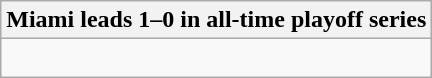<table class="wikitable collapsible collapsed">
<tr>
<th>Miami leads 1–0 in all-time playoff series</th>
</tr>
<tr>
<td><br></td>
</tr>
</table>
